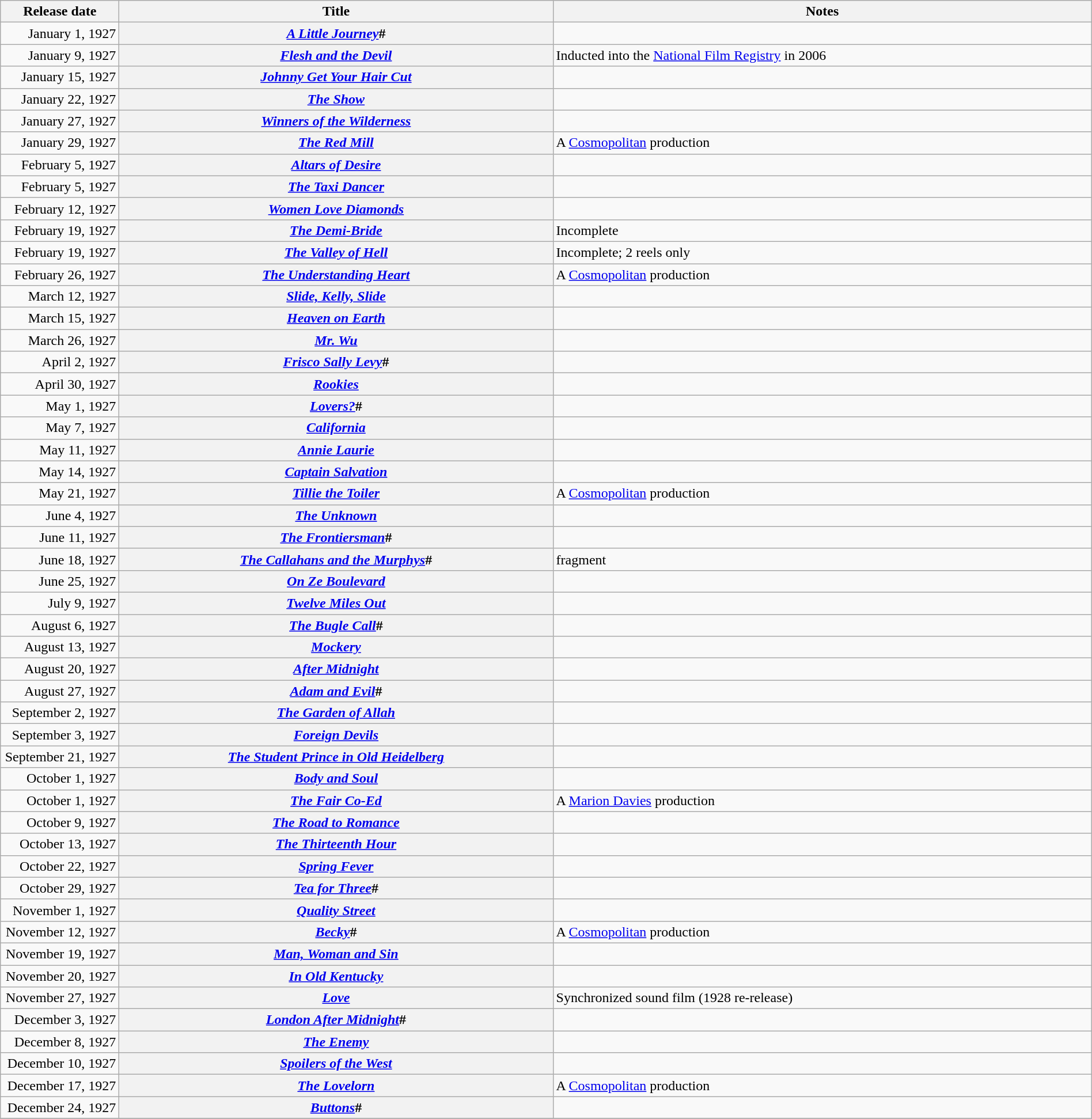<table class="wikitable sortable" style="width:100%;">
<tr>
<th scope="col" style="width:130px;">Release date</th>
<th>Title</th>
<th>Notes</th>
</tr>
<tr>
<td style="text-align:right;">January 1, 1927</td>
<th scope="row"><em><a href='#'>A Little Journey</a></em>#</th>
<td></td>
</tr>
<tr>
<td style="text-align:right;">January 9, 1927</td>
<th scope="row"><em><a href='#'>Flesh and the Devil</a></em></th>
<td>Inducted into the <a href='#'>National Film Registry</a> in 2006</td>
</tr>
<tr>
<td style="text-align:right;">January 15, 1927</td>
<th scope="row"><em><a href='#'>Johnny Get Your Hair Cut</a></em></th>
<td></td>
</tr>
<tr>
<td style="text-align:right;">January 22, 1927</td>
<th scope="row"><em><a href='#'>The Show</a></em></th>
<td></td>
</tr>
<tr>
<td style="text-align:right;">January 27, 1927</td>
<th scope="row"><em><a href='#'>Winners of the Wilderness</a></em></th>
<td></td>
</tr>
<tr>
<td style="text-align:right;">January 29, 1927</td>
<th scope="row"><em><a href='#'>The Red Mill</a></em></th>
<td>A <a href='#'>Cosmopolitan</a> production</td>
</tr>
<tr>
<td style="text-align:right;">February 5, 1927</td>
<th scope="row"><em><a href='#'>Altars of Desire</a></em></th>
<td></td>
</tr>
<tr>
<td style="text-align:right;">February 5, 1927</td>
<th scope="row"><em><a href='#'>The Taxi Dancer</a></em></th>
<td></td>
</tr>
<tr>
<td style="text-align:right;">February 12, 1927</td>
<th scope="row"><em><a href='#'>Women Love Diamonds</a></em></th>
<td></td>
</tr>
<tr>
<td style="text-align:right;">February 19, 1927</td>
<th scope="row"><em><a href='#'>The Demi-Bride</a></em></th>
<td>Incomplete</td>
</tr>
<tr>
<td style="text-align:right;">February 19, 1927</td>
<th scope="row"><em><a href='#'>The Valley of Hell</a></em></th>
<td>Incomplete; 2 reels only</td>
</tr>
<tr>
<td style="text-align:right;">February 26, 1927</td>
<th scope="row"><em><a href='#'>The Understanding Heart</a></em></th>
<td>A <a href='#'>Cosmopolitan</a> production</td>
</tr>
<tr>
<td style="text-align:right;">March 12, 1927</td>
<th scope="row"><em><a href='#'>Slide, Kelly, Slide</a></em></th>
<td></td>
</tr>
<tr>
<td style="text-align:right;">March 15, 1927</td>
<th scope="row"><em><a href='#'>Heaven on Earth</a></em></th>
<td></td>
</tr>
<tr>
<td style="text-align:right;">March 26, 1927</td>
<th scope="row"><em><a href='#'>Mr. Wu</a></em></th>
<td></td>
</tr>
<tr>
<td style="text-align:right;">April 2, 1927</td>
<th scope="row"><em><a href='#'>Frisco Sally Levy</a></em>#</th>
<td></td>
</tr>
<tr>
<td style="text-align:right;">April 30, 1927</td>
<th scope="row"><em><a href='#'>Rookies</a></em></th>
<td></td>
</tr>
<tr>
<td style="text-align:right;">May 1, 1927</td>
<th scope="row"><em><a href='#'>Lovers?</a></em>#</th>
<td></td>
</tr>
<tr>
<td style="text-align:right;">May 7, 1927</td>
<th scope="row"><em><a href='#'>California</a></em></th>
<td></td>
</tr>
<tr>
<td style="text-align:right;">May 11, 1927</td>
<th scope="row"><em><a href='#'>Annie Laurie</a></em></th>
<td></td>
</tr>
<tr>
<td style="text-align:right;">May 14, 1927</td>
<th scope="row"><em><a href='#'>Captain Salvation</a></em></th>
<td></td>
</tr>
<tr>
<td style="text-align:right;">May 21, 1927</td>
<th scope="row"><em><a href='#'>Tillie the Toiler</a></em></th>
<td>A <a href='#'>Cosmopolitan</a> production</td>
</tr>
<tr>
<td style="text-align:right;">June 4, 1927</td>
<th scope="row"><em><a href='#'>The Unknown</a></em></th>
<td></td>
</tr>
<tr>
<td style="text-align:right;">June 11, 1927</td>
<th scope="row"><em><a href='#'>The Frontiersman</a></em>#</th>
<td></td>
</tr>
<tr>
<td style="text-align:right;">June 18, 1927</td>
<th scope="row"><em><a href='#'>The Callahans and the Murphys</a></em>#</th>
<td>fragment</td>
</tr>
<tr>
<td style="text-align:right;">June 25, 1927</td>
<th scope="row"><em><a href='#'>On Ze Boulevard</a></em></th>
<td></td>
</tr>
<tr>
<td style="text-align:right;">July 9, 1927</td>
<th scope="row"><em><a href='#'>Twelve Miles Out</a></em></th>
<td></td>
</tr>
<tr>
<td style="text-align:right;">August 6, 1927</td>
<th scope="row"><em><a href='#'>The Bugle Call</a></em>#</th>
<td></td>
</tr>
<tr>
<td style="text-align:right;">August 13, 1927</td>
<th scope="row"><em><a href='#'>Mockery</a></em></th>
<td></td>
</tr>
<tr>
<td style="text-align:right;">August 20, 1927</td>
<th scope="row"><em><a href='#'>After Midnight</a></em></th>
<td></td>
</tr>
<tr>
<td style="text-align:right;">August 27, 1927</td>
<th scope="row"><em><a href='#'>Adam and Evil</a></em>#</th>
<td></td>
</tr>
<tr>
<td style="text-align:right;">September 2, 1927</td>
<th scope="row"><em><a href='#'>The Garden of Allah</a></em></th>
<td></td>
</tr>
<tr>
<td style="text-align:right;">September 3, 1927</td>
<th scope="row"><em><a href='#'>Foreign Devils</a></em></th>
<td></td>
</tr>
<tr>
<td style="text-align:right;">September 21, 1927</td>
<th scope="row"><em><a href='#'>The Student Prince in Old Heidelberg</a></em></th>
<td></td>
</tr>
<tr>
<td style="text-align:right;">October 1, 1927</td>
<th scope="row"><em><a href='#'>Body and Soul</a></em></th>
<td></td>
</tr>
<tr>
<td style="text-align:right;">October 1, 1927</td>
<th scope="row"><em><a href='#'>The Fair Co-Ed</a></em></th>
<td>A <a href='#'>Marion Davies</a> production</td>
</tr>
<tr>
<td style="text-align:right;">October 9, 1927</td>
<th scope="row"><em><a href='#'>The Road to Romance</a></em></th>
<td></td>
</tr>
<tr>
<td style="text-align:right;">October 13, 1927</td>
<th scope="row"><em><a href='#'>The Thirteenth Hour</a></em></th>
<td></td>
</tr>
<tr>
<td style="text-align:right;">October 22, 1927</td>
<th scope="row"><em><a href='#'>Spring Fever</a></em></th>
<td></td>
</tr>
<tr>
<td style="text-align:right;">October 29, 1927</td>
<th scope="row"><em><a href='#'>Tea for Three</a></em>#</th>
<td></td>
</tr>
<tr>
<td style="text-align:right;">November 1, 1927</td>
<th scope="row"><em><a href='#'>Quality Street</a></em></th>
<td></td>
</tr>
<tr>
<td style="text-align:right;">November 12, 1927</td>
<th scope="row"><em><a href='#'>Becky</a></em>#</th>
<td>A <a href='#'>Cosmopolitan</a> production</td>
</tr>
<tr>
<td style="text-align:right;">November 19, 1927</td>
<th scope="row"><em><a href='#'>Man, Woman and Sin</a></em></th>
<td></td>
</tr>
<tr>
<td style="text-align:right;">November 20, 1927</td>
<th scope="row"><em><a href='#'>In Old Kentucky</a></em></th>
<td></td>
</tr>
<tr>
<td style="text-align:right;">November 27, 1927</td>
<th scope="row"><em><a href='#'>Love</a></em></th>
<td>Synchronized sound film (1928 re-release)</td>
</tr>
<tr>
<td style="text-align:right;">December 3, 1927</td>
<th scope="row"><em><a href='#'>London After Midnight</a></em>#</th>
<td></td>
</tr>
<tr>
<td style="text-align:right;">December 8, 1927</td>
<th scope="row"><em><a href='#'>The Enemy</a></em></th>
<td></td>
</tr>
<tr>
<td style="text-align:right;">December 10, 1927</td>
<th scope="row"><em><a href='#'>Spoilers of the West</a></em></th>
<td></td>
</tr>
<tr>
<td style="text-align:right;">December 17, 1927</td>
<th scope="row"><em><a href='#'>The Lovelorn</a></em></th>
<td>A <a href='#'>Cosmopolitan</a> production</td>
</tr>
<tr>
<td style="text-align:right;">December 24, 1927</td>
<th scope="row"><em><a href='#'>Buttons</a></em>#</th>
<td></td>
</tr>
<tr>
</tr>
</table>
